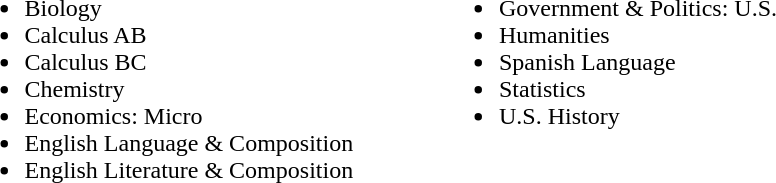<table style="width:50%;">
<tr valign=top>
<td style="width:10%;"><br><ul><li>Biology</li><li>Calculus AB</li><li>Calculus BC</li><li>Chemistry</li><li>Economics: Micro</li><li>English Language & Composition</li><li>English Literature & Composition</li></ul></td>
<td style="width:10%;"><br><ul><li>Government & Politics: U.S.</li><li>Humanities</li><li>Spanish Language</li><li>Statistics</li><li>U.S. History</li></ul></td>
</tr>
</table>
